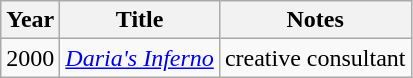<table class="wikitable sortable">
<tr>
<th>Year</th>
<th>Title</th>
<th>Notes</th>
</tr>
<tr>
<td>2000</td>
<td><em><a href='#'>Daria's Inferno</a></em></td>
<td>creative consultant</td>
</tr>
</table>
